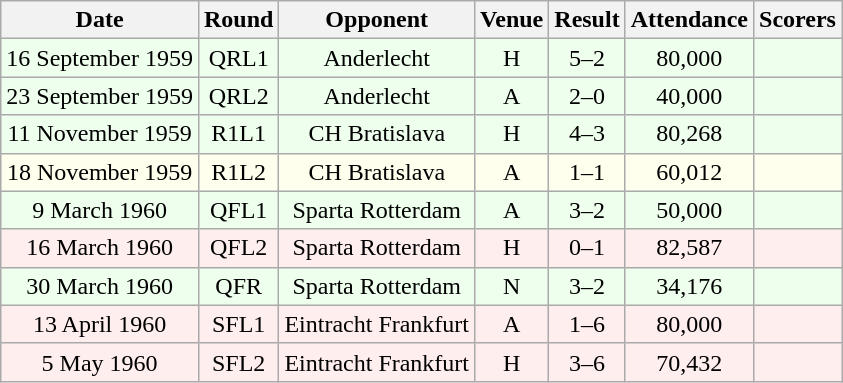<table class="wikitable sortable" style="font-size:100%; text-align:center">
<tr>
<th>Date</th>
<th>Round</th>
<th>Opponent</th>
<th>Venue</th>
<th>Result</th>
<th>Attendance</th>
<th>Scorers</th>
</tr>
<tr bgcolor = "#EEFFEE">
<td>16 September 1959</td>
<td>QRL1</td>
<td>Anderlecht</td>
<td>H</td>
<td>5–2</td>
<td>80,000</td>
<td></td>
</tr>
<tr bgcolor = "#EEFFEE">
<td>23 September 1959</td>
<td>QRL2</td>
<td>Anderlecht</td>
<td>A</td>
<td>2–0</td>
<td>40,000</td>
<td></td>
</tr>
<tr bgcolor = "#EEFFEE">
<td>11 November 1959</td>
<td>R1L1</td>
<td>CH Bratislava</td>
<td>H</td>
<td>4–3</td>
<td>80,268</td>
<td></td>
</tr>
<tr bgcolor = "#FFFFEE">
<td>18 November 1959</td>
<td>R1L2</td>
<td>CH Bratislava</td>
<td>A</td>
<td>1–1</td>
<td>60,012</td>
<td></td>
</tr>
<tr bgcolor = "#EEFFEE">
<td>9 March 1960</td>
<td>QFL1</td>
<td>Sparta Rotterdam</td>
<td>A</td>
<td>3–2</td>
<td>50,000</td>
<td></td>
</tr>
<tr bgcolor = "#FFEEEE">
<td>16 March 1960</td>
<td>QFL2</td>
<td>Sparta Rotterdam</td>
<td>H</td>
<td>0–1</td>
<td>82,587</td>
<td></td>
</tr>
<tr bgcolor = "#EEFFEE">
<td>30 March 1960</td>
<td>QFR</td>
<td>Sparta Rotterdam</td>
<td>N</td>
<td>3–2</td>
<td>34,176</td>
<td></td>
</tr>
<tr bgcolor = "#FFEEEE">
<td>13 April 1960</td>
<td>SFL1</td>
<td>Eintracht Frankfurt</td>
<td>A</td>
<td>1–6</td>
<td>80,000</td>
<td></td>
</tr>
<tr bgcolor = "#FFEEEE">
<td>5 May 1960</td>
<td>SFL2</td>
<td>Eintracht Frankfurt</td>
<td>H</td>
<td>3–6</td>
<td>70,432</td>
<td></td>
</tr>
</table>
